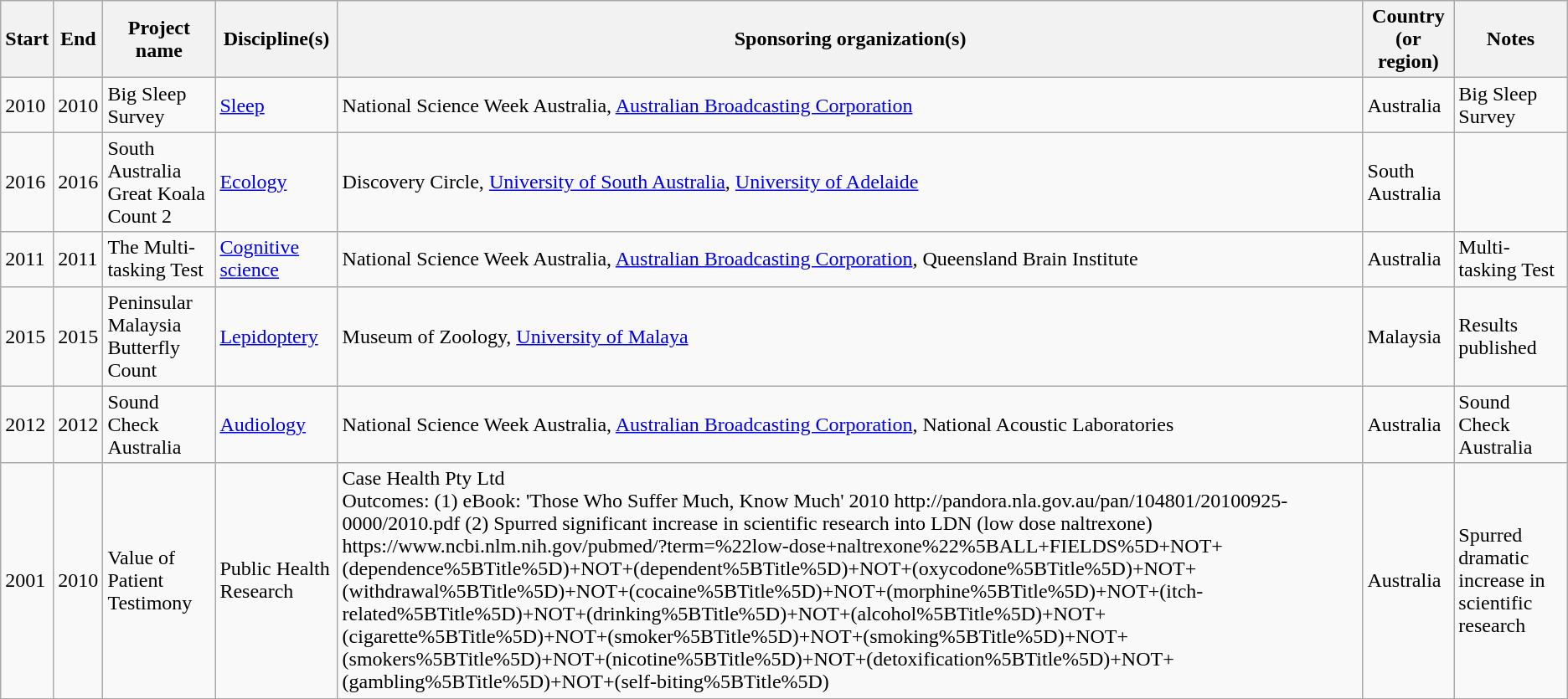<table class="wikitable sortable">
<tr>
<th>Start</th>
<th>End</th>
<th>Project name</th>
<th>Discipline(s)</th>
<th>Sponsoring organization(s)</th>
<th>Country (or region)</th>
<th>Notes</th>
</tr>
<tr>
<td>2010</td>
<td>2010</td>
<td>Big Sleep Survey</td>
<td><a href='#'>Sleep</a></td>
<td>National Science Week Australia, <a href='#'>Australian Broadcasting Corporation</a></td>
<td>Australia</td>
<td>Big Sleep Survey</td>
</tr>
<tr>
<td>2016</td>
<td>2016</td>
<td>South Australia Great Koala Count 2</td>
<td><a href='#'>Ecology</a></td>
<td>Discovery Circle, <a href='#'>University of South Australia</a>, <a href='#'>University of Adelaide</a></td>
<td>South Australia</td>
<td></td>
</tr>
<tr>
<td>2011</td>
<td>2011</td>
<td>The Multi-tasking Test</td>
<td><a href='#'>Cognitive science</a></td>
<td>National Science Week Australia, <a href='#'>Australian Broadcasting Corporation</a>, Queensland Brain Institute</td>
<td>Australia</td>
<td>Multi-tasking Test</td>
</tr>
<tr>
<td>2015</td>
<td>2015</td>
<td>Peninsular Malaysia Butterfly Count</td>
<td><a href='#'>Lepidoptery</a></td>
<td>Museum of Zoology, <a href='#'>University of Malaya</a></td>
<td>Malaysia</td>
<td>Results published</td>
</tr>
<tr>
<td>2012</td>
<td>2012</td>
<td>Sound Check Australia</td>
<td><a href='#'>Audiology</a></td>
<td>National Science Week Australia, <a href='#'>Australian Broadcasting Corporation</a>, National Acoustic Laboratories</td>
<td>Australia</td>
<td>Sound Check Australia</td>
</tr>
<tr>
<td>2001</td>
<td>2010</td>
<td>Value of Patient Testimony</td>
<td>Public Health Research</td>
<td>Case Health Pty Ltd<br>Outcomes:
(1) eBook: 'Those Who Suffer Much, Know Much' 2010
http://pandora.nla.gov.au/pan/104801/20100925-0000/2010.pdf
(2) Spurred significant increase in scientific research into LDN (low dose naltrexone)
https://www.ncbi.nlm.nih.gov/pubmed/?term=%22low-dose+naltrexone%22%5BALL+FIELDS%5D+NOT+(dependence%5BTitle%5D)+NOT+(dependent%5BTitle%5D)+NOT+(oxycodone%5BTitle%5D)+NOT+(withdrawal%5BTitle%5D)+NOT+(cocaine%5BTitle%5D)+NOT+(morphine%5BTitle%5D)+NOT+(itch-related%5BTitle%5D)+NOT+(drinking%5BTitle%5D)+NOT+(alcohol%5BTitle%5D)+NOT+(cigarette%5BTitle%5D)+NOT+(smoker%5BTitle%5D)+NOT+(smoking%5BTitle%5D)+NOT+(smokers%5BTitle%5D)+NOT+(nicotine%5BTitle%5D)+NOT+(detoxification%5BTitle%5D)+NOT+(gambling%5BTitle%5D)+NOT+(self-biting%5BTitle%5D)</td>
<td>Australia</td>
<td>Spurred dramatic increase in scientific research</td>
</tr>
</table>
